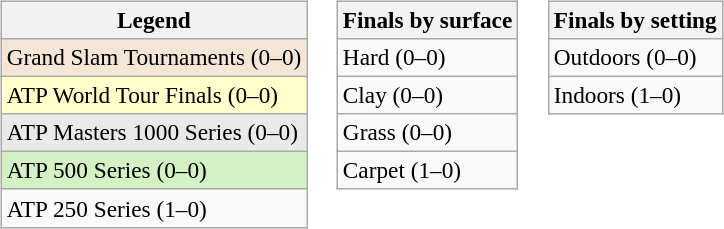<table>
<tr valign=top>
<td><br><table class=wikitable style=font-size:97%>
<tr>
<th>Legend</th>
</tr>
<tr style="background:#f3e6d7;">
<td>Grand Slam Tournaments (0–0)</td>
</tr>
<tr style="background:#ffc;">
<td>ATP World Tour Finals (0–0)</td>
</tr>
<tr style="background:#e9e9e9;">
<td>ATP Masters 1000 Series (0–0)</td>
</tr>
<tr style="background:#d4f1c5;">
<td>ATP 500 Series (0–0)</td>
</tr>
<tr>
<td>ATP 250 Series (1–0)</td>
</tr>
</table>
</td>
<td><br><table class=wikitable style=font-size:97%>
<tr>
<th>Finals by surface</th>
</tr>
<tr>
<td>Hard (0–0)</td>
</tr>
<tr>
<td>Clay (0–0)</td>
</tr>
<tr>
<td>Grass (0–0)</td>
</tr>
<tr>
<td>Carpet (1–0)</td>
</tr>
</table>
</td>
<td><br><table class=wikitable style=font-size:97%>
<tr>
<th>Finals by setting</th>
</tr>
<tr>
<td>Outdoors (0–0)</td>
</tr>
<tr>
<td>Indoors (1–0)</td>
</tr>
</table>
</td>
</tr>
</table>
